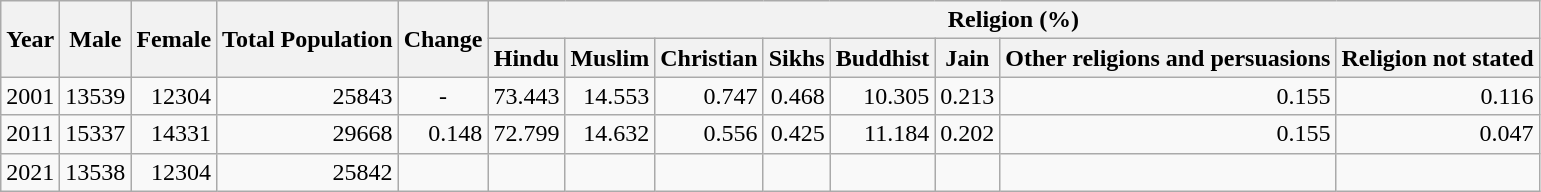<table class="wikitable">
<tr>
<th rowspan="2">Year</th>
<th rowspan="2">Male</th>
<th rowspan="2">Female</th>
<th rowspan="2">Total Population</th>
<th rowspan="2">Change</th>
<th colspan="8">Religion (%)</th>
</tr>
<tr>
<th>Hindu</th>
<th>Muslim</th>
<th>Christian</th>
<th>Sikhs</th>
<th>Buddhist</th>
<th>Jain</th>
<th>Other religions and persuasions</th>
<th>Religion not stated</th>
</tr>
<tr>
<td>2001</td>
<td style="text-align:right;">13539</td>
<td style="text-align:right;">12304</td>
<td style="text-align:right;">25843</td>
<td style="text-align:center;">-</td>
<td style="text-align:right;">73.443</td>
<td style="text-align:right;">14.553</td>
<td style="text-align:right;">0.747</td>
<td style="text-align:right;">0.468</td>
<td style="text-align:right;">10.305</td>
<td style="text-align:right;">0.213</td>
<td style="text-align:right;">0.155</td>
<td style="text-align:right;">0.116</td>
</tr>
<tr>
<td>2011</td>
<td style="text-align:right;">15337</td>
<td style="text-align:right;">14331</td>
<td style="text-align:right;">29668</td>
<td style="text-align:right;">0.148</td>
<td style="text-align:right;">72.799</td>
<td style="text-align:right;">14.632</td>
<td style="text-align:right;">0.556</td>
<td style="text-align:right;">0.425</td>
<td style="text-align:right;">11.184</td>
<td style="text-align:right;">0.202</td>
<td style="text-align:right;">0.155</td>
<td style="text-align:right;">0.047</td>
</tr>
<tr>
<td>2021</td>
<td style="text-align:right;">13538</td>
<td style="text-align:right;">12304</td>
<td style="text-align:right;">25842</td>
<td style="text-align:right;"></td>
<td style="text-align:right;"></td>
<td style="text-align:right;"></td>
<td style="text-align:right;"></td>
<td style="text-align:right;"></td>
<td style="text-align:right;"></td>
<td style="text-align:right;"></td>
<td style="text-align:right;"></td>
<td style="text-align:right;"></td>
</tr>
</table>
